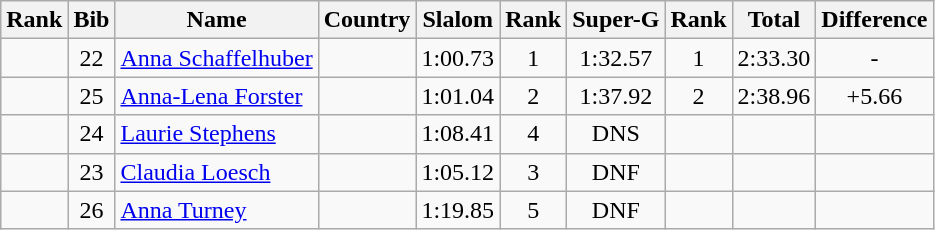<table class="wikitable sortable" style="text-align:center">
<tr>
<th>Rank</th>
<th>Bib</th>
<th>Name</th>
<th>Country</th>
<th>Slalom</th>
<th>Rank</th>
<th>Super-G</th>
<th>Rank</th>
<th>Total</th>
<th>Difference</th>
</tr>
<tr>
<td></td>
<td>22</td>
<td align=left><a href='#'>Anna Schaffelhuber</a></td>
<td align=left></td>
<td>1:00.73</td>
<td>1</td>
<td>1:32.57</td>
<td>1</td>
<td>2:33.30</td>
<td>-</td>
</tr>
<tr>
<td></td>
<td>25</td>
<td align=left><a href='#'>Anna-Lena Forster</a></td>
<td align=left></td>
<td>1:01.04</td>
<td>2</td>
<td>1:37.92</td>
<td>2</td>
<td>2:38.96</td>
<td>+5.66</td>
</tr>
<tr>
<td></td>
<td>24</td>
<td align=left><a href='#'>Laurie Stephens</a></td>
<td align=left></td>
<td>1:08.41</td>
<td>4</td>
<td>DNS</td>
<td></td>
<td></td>
<td></td>
</tr>
<tr>
<td></td>
<td>23</td>
<td align=left><a href='#'>Claudia Loesch</a></td>
<td align=left></td>
<td>1:05.12</td>
<td>3</td>
<td>DNF</td>
<td></td>
<td></td>
<td></td>
</tr>
<tr>
<td></td>
<td>26</td>
<td align=left><a href='#'>Anna Turney</a></td>
<td align=left></td>
<td>1:19.85</td>
<td>5</td>
<td>DNF</td>
<td></td>
<td></td>
<td></td>
</tr>
</table>
